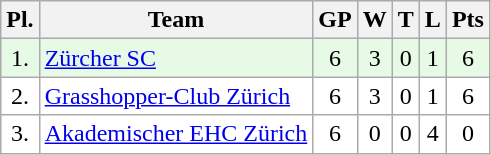<table class="wikitable">
<tr>
<th>Pl.</th>
<th>Team</th>
<th>GP</th>
<th>W</th>
<th>T</th>
<th>L</th>
<th>Pts</th>
</tr>
<tr align="center " bgcolor="#e6fae6">
<td>1.</td>
<td align="left"><a href='#'>Zürcher SC</a></td>
<td>6</td>
<td>3</td>
<td>0</td>
<td>1</td>
<td>6</td>
</tr>
<tr align="center "  bgcolor="#FFFFFF">
<td>2.</td>
<td align="left"><a href='#'>Grasshopper-Club Zürich</a></td>
<td>6</td>
<td>3</td>
<td>0</td>
<td>1</td>
<td>6</td>
</tr>
<tr align="center " bgcolor="#FFFFFF">
<td>3.</td>
<td align="left"><a href='#'>Akademischer EHC Zürich</a></td>
<td>6</td>
<td>0</td>
<td>0</td>
<td>4</td>
<td>0</td>
</tr>
</table>
